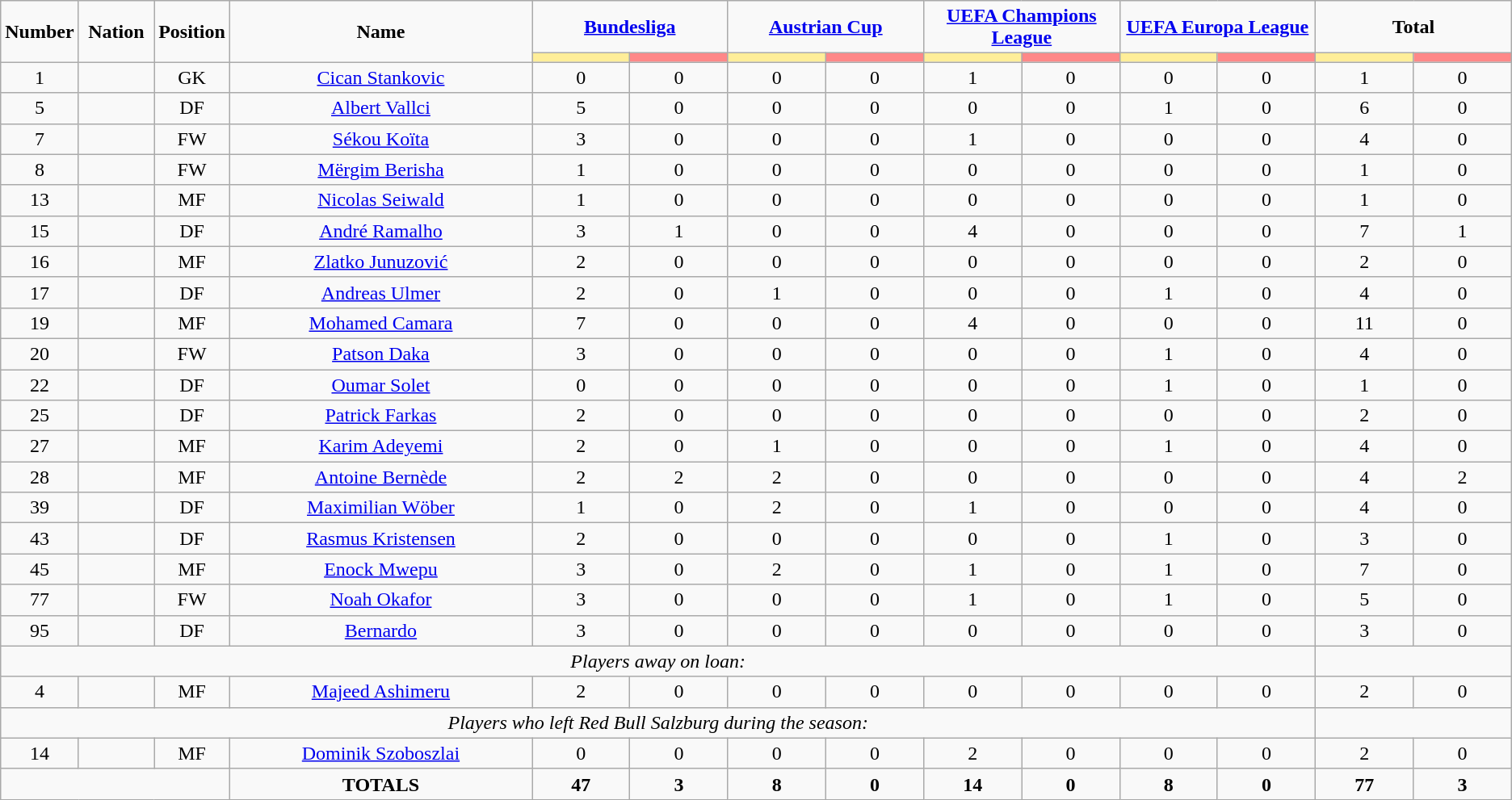<table class="wikitable" style="text-align:center;">
<tr>
<td rowspan="2"  style="width:5%; text-align:center;"><strong>Number</strong></td>
<td rowspan="2"  style="width:5%; text-align:center;"><strong>Nation</strong></td>
<td rowspan="2"  style="width:5%; text-align:center;"><strong>Position</strong></td>
<td rowspan="2"  style="width:20%; text-align:center;"><strong>Name</strong></td>
<td colspan="2" style="text-align:center;"><strong><a href='#'>Bundesliga</a></strong></td>
<td colspan="2" style="text-align:center;"><strong><a href='#'>Austrian Cup</a></strong></td>
<td colspan="2" style="text-align:center;"><strong><a href='#'>UEFA Champions League</a></strong></td>
<td colspan="2" style="text-align:center;"><strong><a href='#'>UEFA Europa League</a></strong></td>
<td colspan="2" style="text-align:center;"><strong>Total</strong></td>
</tr>
<tr>
<th style="width:60px; background:#fe9;"></th>
<th style="width:60px; background:#ff8888;"></th>
<th style="width:60px; background:#fe9;"></th>
<th style="width:60px; background:#ff8888;"></th>
<th style="width:60px; background:#fe9;"></th>
<th style="width:60px; background:#ff8888;"></th>
<th style="width:60px; background:#fe9;"></th>
<th style="width:60px; background:#ff8888;"></th>
<th style="width:60px; background:#fe9;"></th>
<th style="width:60px; background:#ff8888;"></th>
</tr>
<tr>
<td>1</td>
<td></td>
<td>GK</td>
<td><a href='#'>Cican Stankovic</a></td>
<td>0</td>
<td>0</td>
<td>0</td>
<td>0</td>
<td>1</td>
<td>0</td>
<td>0</td>
<td>0</td>
<td>1</td>
<td>0</td>
</tr>
<tr>
<td>5</td>
<td></td>
<td>DF</td>
<td><a href='#'>Albert Vallci</a></td>
<td>5</td>
<td>0</td>
<td>0</td>
<td>0</td>
<td>0</td>
<td>0</td>
<td>1</td>
<td>0</td>
<td>6</td>
<td>0</td>
</tr>
<tr>
<td>7</td>
<td></td>
<td>FW</td>
<td><a href='#'>Sékou Koïta</a></td>
<td>3</td>
<td>0</td>
<td>0</td>
<td>0</td>
<td>1</td>
<td>0</td>
<td>0</td>
<td>0</td>
<td>4</td>
<td>0</td>
</tr>
<tr>
<td>8</td>
<td></td>
<td>FW</td>
<td><a href='#'>Mërgim Berisha</a></td>
<td>1</td>
<td>0</td>
<td>0</td>
<td>0</td>
<td>0</td>
<td>0</td>
<td>0</td>
<td>0</td>
<td>1</td>
<td>0</td>
</tr>
<tr>
<td>13</td>
<td></td>
<td>MF</td>
<td><a href='#'>Nicolas Seiwald</a></td>
<td>1</td>
<td>0</td>
<td>0</td>
<td>0</td>
<td>0</td>
<td>0</td>
<td>0</td>
<td>0</td>
<td>1</td>
<td>0</td>
</tr>
<tr>
<td>15</td>
<td></td>
<td>DF</td>
<td><a href='#'>André Ramalho</a></td>
<td>3</td>
<td>1</td>
<td>0</td>
<td>0</td>
<td>4</td>
<td>0</td>
<td>0</td>
<td>0</td>
<td>7</td>
<td>1</td>
</tr>
<tr>
<td>16</td>
<td></td>
<td>MF</td>
<td><a href='#'>Zlatko Junuzović</a></td>
<td>2</td>
<td>0</td>
<td>0</td>
<td>0</td>
<td>0</td>
<td>0</td>
<td>0</td>
<td>0</td>
<td>2</td>
<td>0</td>
</tr>
<tr>
<td>17</td>
<td></td>
<td>DF</td>
<td><a href='#'>Andreas Ulmer</a></td>
<td>2</td>
<td>0</td>
<td>1</td>
<td>0</td>
<td>0</td>
<td>0</td>
<td>1</td>
<td>0</td>
<td>4</td>
<td>0</td>
</tr>
<tr>
<td>19</td>
<td></td>
<td>MF</td>
<td><a href='#'>Mohamed Camara</a></td>
<td>7</td>
<td>0</td>
<td>0</td>
<td>0</td>
<td>4</td>
<td>0</td>
<td>0</td>
<td>0</td>
<td>11</td>
<td>0</td>
</tr>
<tr>
<td>20</td>
<td></td>
<td>FW</td>
<td><a href='#'>Patson Daka</a></td>
<td>3</td>
<td>0</td>
<td>0</td>
<td>0</td>
<td>0</td>
<td>0</td>
<td>1</td>
<td>0</td>
<td>4</td>
<td>0</td>
</tr>
<tr>
<td>22</td>
<td></td>
<td>DF</td>
<td><a href='#'>Oumar Solet</a></td>
<td>0</td>
<td>0</td>
<td>0</td>
<td>0</td>
<td>0</td>
<td>0</td>
<td>1</td>
<td>0</td>
<td>1</td>
<td>0</td>
</tr>
<tr>
<td>25</td>
<td></td>
<td>DF</td>
<td><a href='#'>Patrick Farkas</a></td>
<td>2</td>
<td>0</td>
<td>0</td>
<td>0</td>
<td>0</td>
<td>0</td>
<td>0</td>
<td>0</td>
<td>2</td>
<td>0</td>
</tr>
<tr>
<td>27</td>
<td></td>
<td>MF</td>
<td><a href='#'>Karim Adeyemi</a></td>
<td>2</td>
<td>0</td>
<td>1</td>
<td>0</td>
<td>0</td>
<td>0</td>
<td>1</td>
<td>0</td>
<td>4</td>
<td>0</td>
</tr>
<tr>
<td>28</td>
<td></td>
<td>MF</td>
<td><a href='#'>Antoine Bernède</a></td>
<td>2</td>
<td>2</td>
<td>2</td>
<td>0</td>
<td>0</td>
<td>0</td>
<td>0</td>
<td>0</td>
<td>4</td>
<td>2</td>
</tr>
<tr>
<td>39</td>
<td></td>
<td>DF</td>
<td><a href='#'>Maximilian Wöber</a></td>
<td>1</td>
<td>0</td>
<td>2</td>
<td>0</td>
<td>1</td>
<td>0</td>
<td>0</td>
<td>0</td>
<td>4</td>
<td>0</td>
</tr>
<tr>
<td>43</td>
<td></td>
<td>DF</td>
<td><a href='#'>Rasmus Kristensen</a></td>
<td>2</td>
<td>0</td>
<td>0</td>
<td>0</td>
<td>0</td>
<td>0</td>
<td>1</td>
<td>0</td>
<td>3</td>
<td>0</td>
</tr>
<tr>
<td>45</td>
<td></td>
<td>MF</td>
<td><a href='#'>Enock Mwepu</a></td>
<td>3</td>
<td>0</td>
<td>2</td>
<td>0</td>
<td>1</td>
<td>0</td>
<td>1</td>
<td>0</td>
<td>7</td>
<td>0</td>
</tr>
<tr>
<td>77</td>
<td></td>
<td>FW</td>
<td><a href='#'>Noah Okafor</a></td>
<td>3</td>
<td>0</td>
<td>0</td>
<td>0</td>
<td>1</td>
<td>0</td>
<td>1</td>
<td>0</td>
<td>5</td>
<td>0</td>
</tr>
<tr>
<td>95</td>
<td></td>
<td>DF</td>
<td><a href='#'>Bernardo</a></td>
<td>3</td>
<td>0</td>
<td>0</td>
<td>0</td>
<td>0</td>
<td>0</td>
<td>0</td>
<td>0</td>
<td>3</td>
<td>0</td>
</tr>
<tr>
<td colspan="12"><em>Players away on loan:</em></td>
</tr>
<tr>
<td>4</td>
<td></td>
<td>MF</td>
<td><a href='#'>Majeed Ashimeru</a></td>
<td>2</td>
<td>0</td>
<td>0</td>
<td>0</td>
<td>0</td>
<td>0</td>
<td>0</td>
<td>0</td>
<td>2</td>
<td>0</td>
</tr>
<tr>
<td colspan="12"><em>Players who left Red Bull Salzburg during the season:</em></td>
</tr>
<tr>
<td>14</td>
<td></td>
<td>MF</td>
<td><a href='#'>Dominik Szoboszlai</a></td>
<td>0</td>
<td>0</td>
<td>0</td>
<td>0</td>
<td>2</td>
<td>0</td>
<td>0</td>
<td>0</td>
<td>2</td>
<td>0</td>
</tr>
<tr>
<td colspan="3"></td>
<td><strong>TOTALS</strong></td>
<td><strong>47</strong></td>
<td><strong>3</strong></td>
<td><strong>8</strong></td>
<td><strong>0</strong></td>
<td><strong>14</strong></td>
<td><strong>0</strong></td>
<td><strong>8</strong></td>
<td><strong>0</strong></td>
<td><strong>77</strong></td>
<td><strong>3</strong></td>
</tr>
</table>
